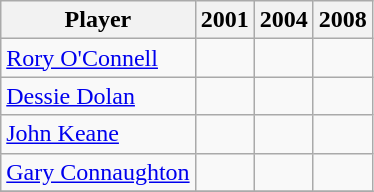<table class="wikitable sortable">
<tr>
<th>Player</th>
<th>2001</th>
<th>2004</th>
<th>2008</th>
</tr>
<tr>
<td><a href='#'>Rory O'Connell</a></td>
<td></td>
<td></td>
<td></td>
</tr>
<tr>
<td><a href='#'>Dessie Dolan</a></td>
<td></td>
<td></td>
<td></td>
</tr>
<tr>
<td><a href='#'>John Keane</a></td>
<td></td>
<td></td>
<td></td>
</tr>
<tr>
<td><a href='#'>Gary Connaughton</a></td>
<td></td>
<td></td>
<td></td>
</tr>
<tr>
</tr>
</table>
